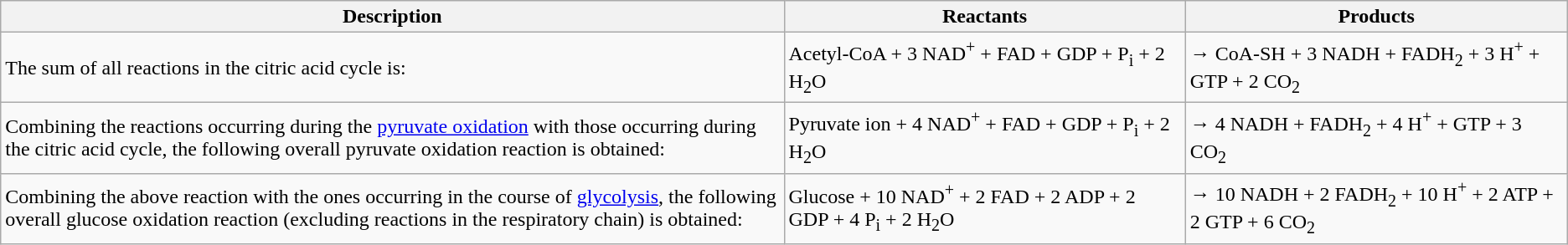<table class="wikitable">
<tr>
<th width="50%">Description</th>
<th>Reactants</th>
<th>Products</th>
</tr>
<tr>
<td>The sum of all reactions in the citric acid cycle is:</td>
<td>Acetyl-CoA + 3 NAD<sup>+</sup> + FAD + GDP + P<sub>i</sub> + 2 H<sub>2</sub>O</td>
<td>→ CoA-SH + 3 NADH + FADH<sub>2</sub> + 3 H<sup>+</sup> + GTP + 2 CO<sub>2</sub></td>
</tr>
<tr>
<td>Combining the reactions occurring during the <a href='#'>pyruvate oxidation</a> with those occurring during the citric acid cycle, the following overall pyruvate oxidation reaction is obtained:</td>
<td>Pyruvate ion + 4 NAD<sup>+</sup> + FAD + GDP + P<sub>i</sub> + 2 H<sub>2</sub>O</td>
<td>→ 4 NADH + FADH<sub>2</sub> + 4 H<sup>+</sup> + GTP + 3 CO<sub>2</sub></td>
</tr>
<tr>
<td>Combining the above reaction with the ones occurring in the course of <a href='#'>glycolysis</a>, the following overall glucose oxidation reaction (excluding reactions in the respiratory chain) is obtained:</td>
<td>Glucose + 10 NAD<sup>+</sup> + 2 FAD + 2 ADP + 2 GDP + 4 P<sub>i</sub> + 2 H<sub>2</sub>O</td>
<td>→ 10 NADH + 2 FADH<sub>2</sub> + 10 H<sup>+</sup> + 2 ATP + 2 GTP + 6 CO<sub>2</sub></td>
</tr>
</table>
